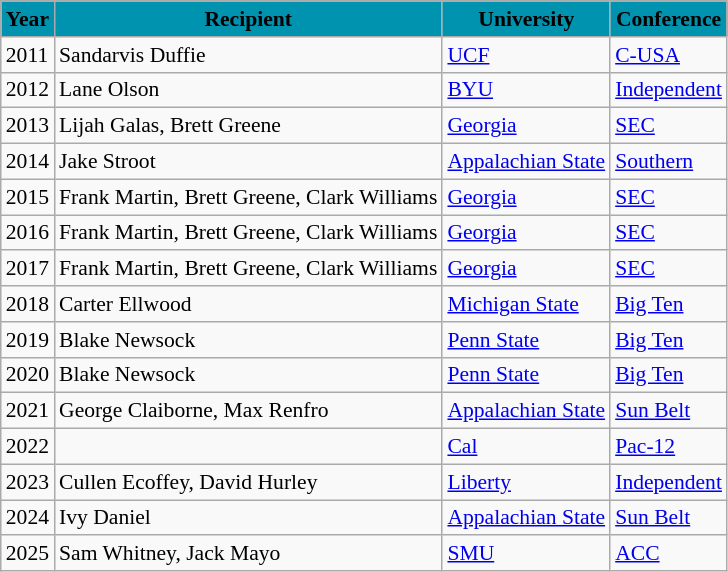<table class="wikitable sortable" style="font-size:90%;">
<tr>
<th style="background:#0093AF;"><span>Year </span></th>
<th style="background:#0093AF;"><span>Recipient</span></th>
<th style="background:#0093AF;"><span>University</span></th>
<th style="background:#0093AF;"><span>Conference</span></th>
</tr>
<tr>
<td>2011</td>
<td>Sandarvis Duffie</td>
<td><a href='#'>UCF</a></td>
<td><a href='#'>C-USA</a></td>
</tr>
<tr>
<td>2012</td>
<td>Lane Olson</td>
<td><a href='#'>BYU</a></td>
<td><a href='#'>Independent</a></td>
</tr>
<tr>
<td>2013</td>
<td>Lijah Galas, Brett Greene</td>
<td><a href='#'>Georgia</a></td>
<td><a href='#'>SEC</a></td>
</tr>
<tr>
<td>2014</td>
<td>Jake Stroot</td>
<td><a href='#'>Appalachian State</a></td>
<td><a href='#'>Southern</a></td>
</tr>
<tr>
<td>2015</td>
<td>Frank Martin, Brett Greene, Clark Williams</td>
<td><a href='#'>Georgia</a></td>
<td><a href='#'>SEC</a></td>
</tr>
<tr>
<td>2016</td>
<td>Frank Martin, Brett Greene, Clark Williams</td>
<td><a href='#'>Georgia</a></td>
<td><a href='#'>SEC</a></td>
</tr>
<tr>
<td>2017</td>
<td>Frank Martin, Brett Greene, Clark Williams</td>
<td><a href='#'>Georgia</a></td>
<td><a href='#'>SEC</a></td>
</tr>
<tr>
<td>2018</td>
<td>Carter Ellwood</td>
<td><a href='#'>Michigan State</a></td>
<td><a href='#'>Big Ten</a></td>
</tr>
<tr>
<td>2019</td>
<td>Blake Newsock</td>
<td><a href='#'>Penn State</a></td>
<td><a href='#'>Big Ten</a></td>
</tr>
<tr>
<td>2020</td>
<td>Blake Newsock</td>
<td><a href='#'>Penn State</a></td>
<td><a href='#'>Big Ten</a></td>
</tr>
<tr>
<td>2021</td>
<td>George Claiborne, Max Renfro</td>
<td><a href='#'>Appalachian State</a></td>
<td><a href='#'>Sun Belt</a></td>
</tr>
<tr>
<td>2022</td>
<td></td>
<td><a href='#'>Cal</a></td>
<td><a href='#'>Pac-12</a></td>
</tr>
<tr>
<td>2023</td>
<td>Cullen Ecoffey, David Hurley</td>
<td><a href='#'>Liberty</a></td>
<td><a href='#'>Independent</a></td>
</tr>
<tr>
<td>2024</td>
<td>Ivy Daniel</td>
<td><a href='#'>Appalachian State</a></td>
<td><a href='#'>Sun Belt</a></td>
</tr>
<tr>
<td>2025</td>
<td>Sam Whitney, Jack Mayo</td>
<td><a href='#'>SMU</a></td>
<td><a href='#'>ACC</a></td>
</tr>
</table>
